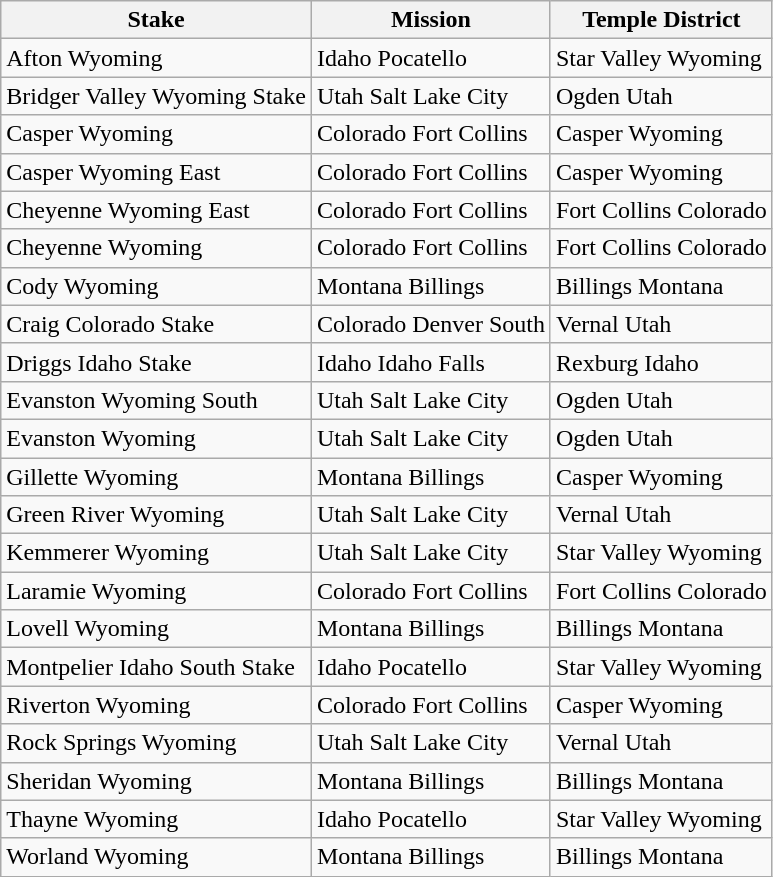<table class="wikitable sortable mw-collapsible mw-collapsed">
<tr>
<th>Stake</th>
<th>Mission</th>
<th>Temple District</th>
</tr>
<tr>
<td>Afton Wyoming</td>
<td>Idaho Pocatello</td>
<td>Star Valley Wyoming</td>
</tr>
<tr>
<td>Bridger Valley Wyoming Stake</td>
<td>Utah Salt Lake City</td>
<td>Ogden Utah</td>
</tr>
<tr>
<td>Casper Wyoming</td>
<td>Colorado Fort Collins</td>
<td>Casper Wyoming</td>
</tr>
<tr>
<td>Casper Wyoming East</td>
<td>Colorado Fort Collins</td>
<td>Casper Wyoming</td>
</tr>
<tr>
<td>Cheyenne Wyoming East</td>
<td>Colorado Fort Collins</td>
<td>Fort Collins Colorado</td>
</tr>
<tr>
<td>Cheyenne Wyoming</td>
<td>Colorado Fort Collins</td>
<td>Fort Collins Colorado</td>
</tr>
<tr>
<td>Cody Wyoming</td>
<td>Montana Billings</td>
<td>Billings Montana</td>
</tr>
<tr>
<td>Craig Colorado Stake</td>
<td>Colorado Denver South</td>
<td>Vernal Utah</td>
</tr>
<tr>
<td>Driggs Idaho Stake</td>
<td>Idaho Idaho Falls</td>
<td>Rexburg Idaho</td>
</tr>
<tr>
<td>Evanston Wyoming South</td>
<td>Utah Salt Lake City</td>
<td>Ogden Utah</td>
</tr>
<tr>
<td>Evanston Wyoming</td>
<td>Utah Salt Lake City</td>
<td>Ogden Utah</td>
</tr>
<tr>
<td>Gillette Wyoming</td>
<td>Montana Billings</td>
<td>Casper Wyoming</td>
</tr>
<tr>
<td>Green River Wyoming</td>
<td>Utah Salt Lake City</td>
<td>Vernal Utah</td>
</tr>
<tr>
<td>Kemmerer Wyoming</td>
<td>Utah Salt Lake City</td>
<td>Star Valley Wyoming</td>
</tr>
<tr>
<td>Laramie Wyoming</td>
<td>Colorado Fort Collins</td>
<td>Fort Collins Colorado</td>
</tr>
<tr>
<td>Lovell Wyoming</td>
<td>Montana Billings</td>
<td>Billings Montana</td>
</tr>
<tr>
<td>Montpelier Idaho South Stake</td>
<td>Idaho Pocatello</td>
<td>Star Valley Wyoming</td>
</tr>
<tr>
<td>Riverton Wyoming</td>
<td>Colorado Fort Collins</td>
<td>Casper Wyoming</td>
</tr>
<tr>
<td>Rock Springs Wyoming</td>
<td>Utah Salt Lake City</td>
<td>Vernal Utah</td>
</tr>
<tr>
<td>Sheridan Wyoming</td>
<td>Montana Billings</td>
<td>Billings Montana</td>
</tr>
<tr>
<td>Thayne Wyoming</td>
<td>Idaho Pocatello</td>
<td>Star Valley Wyoming</td>
</tr>
<tr>
<td>Worland Wyoming</td>
<td>Montana Billings</td>
<td>Billings Montana</td>
</tr>
</table>
